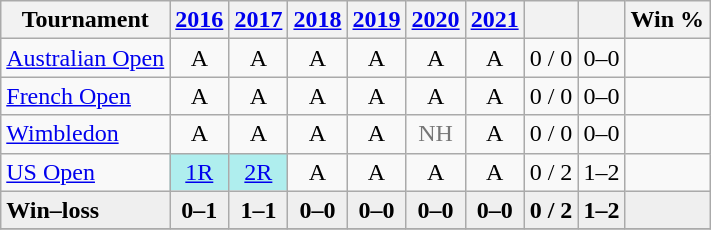<table class=wikitable style=text-align:center>
<tr>
<th>Tournament</th>
<th><a href='#'>2016</a></th>
<th><a href='#'>2017</a></th>
<th><a href='#'>2018</a></th>
<th><a href='#'>2019</a></th>
<th><a href='#'>2020</a></th>
<th><a href='#'>2021</a></th>
<th></th>
<th></th>
<th>Win %</th>
</tr>
<tr>
<td align=left><a href='#'>Australian Open</a></td>
<td>A</td>
<td>A</td>
<td>A</td>
<td>A</td>
<td>A</td>
<td>A</td>
<td>0 / 0</td>
<td>0–0</td>
<td></td>
</tr>
<tr>
<td align=left><a href='#'>French Open</a></td>
<td>A</td>
<td>A</td>
<td>A</td>
<td>A</td>
<td>A</td>
<td>A</td>
<td>0 / 0</td>
<td>0–0</td>
<td></td>
</tr>
<tr>
<td align=left><a href='#'>Wimbledon</a></td>
<td>A</td>
<td>A</td>
<td>A</td>
<td>A</td>
<td style=color:#767676>NH</td>
<td>A</td>
<td>0 / 0</td>
<td>0–0</td>
<td></td>
</tr>
<tr>
<td align=left><a href='#'>US Open</a></td>
<td bgcolor=afeeee><a href='#'>1R</a></td>
<td bgcolor=afeeee><a href='#'>2R</a></td>
<td>A</td>
<td>A</td>
<td>A</td>
<td>A</td>
<td>0 / 2</td>
<td>1–2</td>
<td></td>
</tr>
<tr style=font-weight:bold;background:#efefef>
<td style=text-align:left>Win–loss</td>
<td>0–1</td>
<td>1–1</td>
<td>0–0</td>
<td>0–0</td>
<td>0–0</td>
<td>0–0</td>
<td>0 / 2</td>
<td>1–2</td>
<td></td>
</tr>
<tr>
</tr>
</table>
